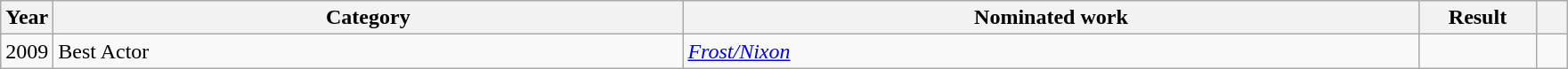<table class="wikitable">
<tr>
<th scope="col" style="width:1em;">Year</th>
<th scope="col" style="width:29em;">Category</th>
<th scope="col" style="width:34em;">Nominated work</th>
<th scope="col" style="width:5em;">Result</th>
<th scope="col" style="width:1em;"></th>
</tr>
<tr>
<td>2009</td>
<td>Best Actor</td>
<td><em><a href='#'>Frost/Nixon</a></em></td>
<td></td>
<td></td>
</tr>
</table>
